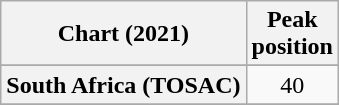<table class="wikitable sortable plainrowheaders" style="text-align:center">
<tr>
<th scope="col">Chart (2021)</th>
<th scope="col">Peak<br>position</th>
</tr>
<tr>
</tr>
<tr>
</tr>
<tr>
<th scope="row">South Africa (TOSAC)</th>
<td>40</td>
</tr>
<tr>
</tr>
</table>
